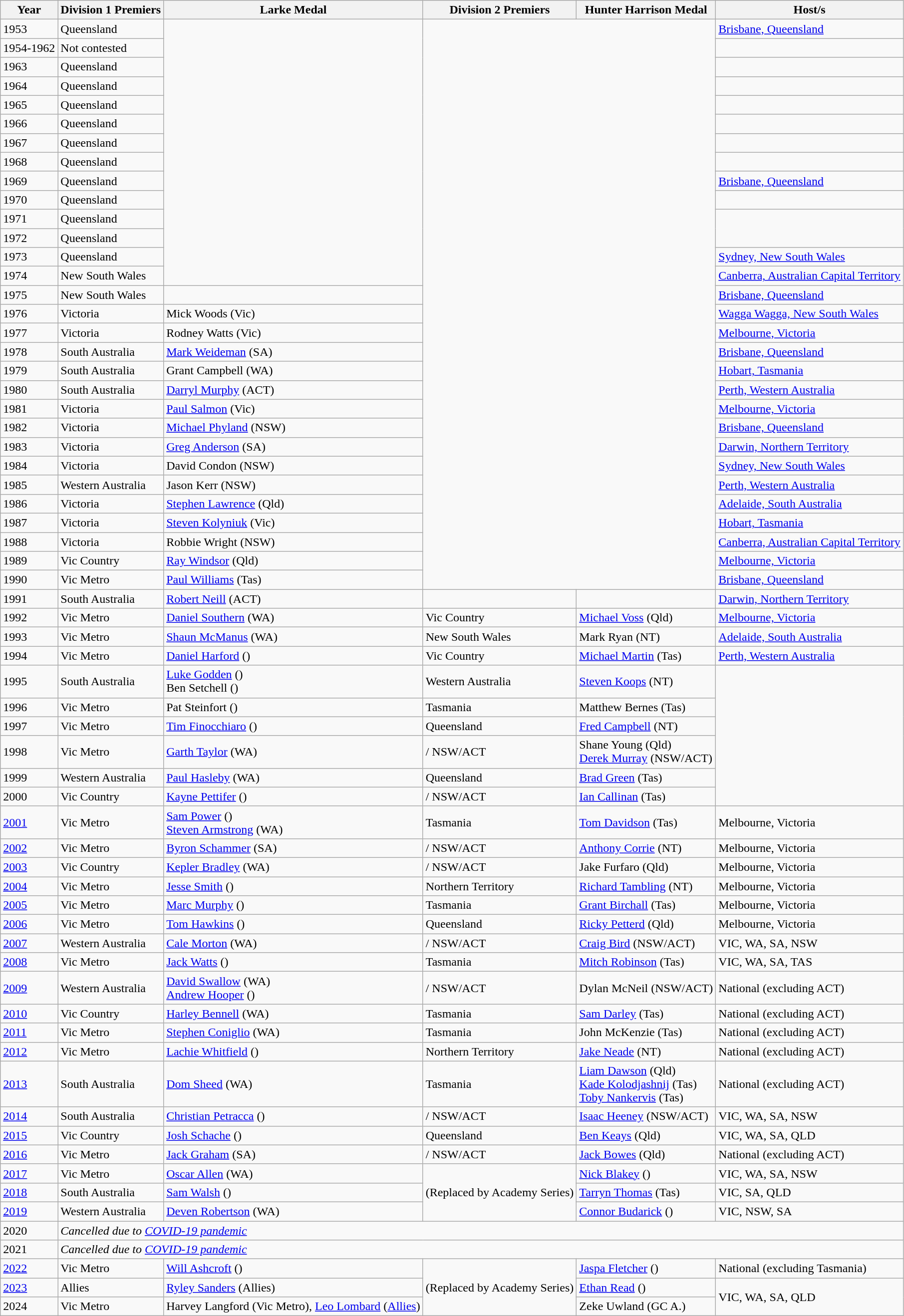<table class="wikitable">
<tr>
<th>Year</th>
<th>Division 1 Premiers</th>
<th>Larke Medal</th>
<th>Division 2 Premiers</th>
<th>Hunter Harrison Medal</th>
<th>Host/s</th>
</tr>
<tr>
<td>1953</td>
<td> Queensland</td>
<td rowspan="14"></td>
<td colspan="2" rowspan="30"></td>
<td><a href='#'>Brisbane, Queensland</a></td>
</tr>
<tr>
<td>1954-1962</td>
<td>Not contested</td>
</tr>
<tr>
<td>1963</td>
<td> Queensland</td>
<td></td>
</tr>
<tr>
<td>1964</td>
<td> Queensland</td>
<td></td>
</tr>
<tr>
<td>1965</td>
<td> Queensland</td>
<td></td>
</tr>
<tr>
<td>1966</td>
<td> Queensland</td>
<td></td>
</tr>
<tr>
<td>1967</td>
<td> Queensland</td>
<td></td>
</tr>
<tr>
<td>1968</td>
<td> Queensland</td>
<td></td>
</tr>
<tr>
<td>1969</td>
<td> Queensland</td>
<td><a href='#'>Brisbane, Queensland</a></td>
</tr>
<tr>
<td>1970</td>
<td> Queensland</td>
<td></td>
</tr>
<tr>
<td>1971</td>
<td> Queensland</td>
</tr>
<tr>
<td>1972</td>
<td> Queensland</td>
</tr>
<tr>
<td>1973</td>
<td> Queensland</td>
<td><a href='#'>Sydney, New South Wales</a></td>
</tr>
<tr>
<td>1974</td>
<td> New South Wales</td>
<td><a href='#'>Canberra, Australian Capital Territory</a></td>
</tr>
<tr>
<td>1975</td>
<td> New South Wales</td>
<td></td>
<td><a href='#'>Brisbane, Queensland</a></td>
</tr>
<tr>
<td>1976</td>
<td> Victoria</td>
<td>Mick Woods (Vic)</td>
<td><a href='#'>Wagga Wagga, New South Wales</a></td>
</tr>
<tr>
<td>1977</td>
<td> Victoria</td>
<td>Rodney Watts (Vic)</td>
<td><a href='#'>Melbourne, Victoria</a></td>
</tr>
<tr>
<td>1978</td>
<td> South Australia</td>
<td><a href='#'>Mark Weideman</a> (SA)</td>
<td><a href='#'>Brisbane, Queensland</a></td>
</tr>
<tr>
<td>1979</td>
<td> South Australia</td>
<td>Grant Campbell (WA)</td>
<td><a href='#'>Hobart, Tasmania</a></td>
</tr>
<tr>
<td>1980</td>
<td> South Australia</td>
<td><a href='#'>Darryl Murphy</a> (ACT)</td>
<td><a href='#'>Perth, Western Australia</a></td>
</tr>
<tr>
<td>1981</td>
<td> Victoria</td>
<td><a href='#'>Paul Salmon</a> (Vic)</td>
<td><a href='#'>Melbourne, Victoria</a></td>
</tr>
<tr>
<td>1982</td>
<td> Victoria</td>
<td><a href='#'>Michael Phyland</a> (NSW)</td>
<td><a href='#'>Brisbane, Queensland</a></td>
</tr>
<tr>
<td>1983</td>
<td> Victoria</td>
<td><a href='#'>Greg Anderson</a> (SA)</td>
<td><a href='#'>Darwin, Northern Territory</a></td>
</tr>
<tr>
<td>1984</td>
<td> Victoria</td>
<td>David Condon (NSW)</td>
<td><a href='#'>Sydney, New South Wales</a></td>
</tr>
<tr>
<td>1985</td>
<td> Western Australia</td>
<td>Jason Kerr (NSW)</td>
<td><a href='#'>Perth, Western Australia</a></td>
</tr>
<tr>
<td>1986</td>
<td> Victoria</td>
<td><a href='#'>Stephen Lawrence</a> (Qld)</td>
<td><a href='#'>Adelaide, South Australia</a></td>
</tr>
<tr>
<td>1987</td>
<td> Victoria</td>
<td><a href='#'>Steven Kolyniuk</a> (Vic)</td>
<td><a href='#'>Hobart, Tasmania</a></td>
</tr>
<tr>
<td>1988</td>
<td> Victoria</td>
<td>Robbie Wright (NSW)</td>
<td><a href='#'>Canberra, Australian Capital Territory</a></td>
</tr>
<tr>
<td>1989</td>
<td> Vic Country</td>
<td><a href='#'>Ray Windsor</a> (Qld)</td>
<td><a href='#'>Melbourne, Victoria</a></td>
</tr>
<tr>
<td>1990</td>
<td> Vic Metro</td>
<td><a href='#'>Paul Williams</a> (Tas)</td>
<td><a href='#'>Brisbane, Queensland</a></td>
</tr>
<tr>
<td>1991</td>
<td> South Australia</td>
<td><a href='#'>Robert Neill</a> (ACT)</td>
<td></td>
<td></td>
<td><a href='#'>Darwin, Northern Territory</a></td>
</tr>
<tr>
<td>1992</td>
<td> Vic Metro</td>
<td><a href='#'>Daniel Southern</a> (WA)</td>
<td> Vic Country</td>
<td><a href='#'>Michael Voss</a> (Qld)</td>
<td><a href='#'>Melbourne, Victoria</a></td>
</tr>
<tr>
<td>1993</td>
<td> Vic Metro</td>
<td><a href='#'>Shaun McManus</a> (WA)</td>
<td> New South Wales</td>
<td>Mark Ryan (NT)</td>
<td><a href='#'>Adelaide, South Australia</a></td>
</tr>
<tr>
<td>1994</td>
<td> Vic Metro</td>
<td><a href='#'>Daniel Harford</a> ()</td>
<td> Vic Country</td>
<td><a href='#'>Michael Martin</a> (Tas)</td>
<td><a href='#'>Perth, Western Australia</a></td>
</tr>
<tr>
<td>1995</td>
<td> South Australia</td>
<td><a href='#'>Luke Godden</a> () <br>Ben Setchell ()</td>
<td> Western Australia</td>
<td><a href='#'>Steven Koops</a> (NT)</td>
</tr>
<tr>
<td>1996</td>
<td> Vic Metro</td>
<td>Pat Steinfort ()</td>
<td> Tasmania</td>
<td>Matthew Bernes (Tas)</td>
</tr>
<tr>
<td>1997</td>
<td> Vic Metro</td>
<td><a href='#'>Tim Finocchiaro</a> ()</td>
<td> Queensland</td>
<td><a href='#'>Fred Campbell</a> (NT)</td>
</tr>
<tr>
<td>1998</td>
<td> Vic Metro</td>
<td><a href='#'>Garth Taylor</a> (WA)</td>
<td>/ NSW/ACT</td>
<td>Shane Young (Qld) <br><a href='#'>Derek Murray</a> (NSW/ACT)</td>
</tr>
<tr>
<td>1999</td>
<td> Western Australia</td>
<td><a href='#'>Paul Hasleby</a> (WA)</td>
<td> Queensland</td>
<td><a href='#'>Brad Green</a> (Tas)</td>
</tr>
<tr>
<td>2000</td>
<td> Vic Country</td>
<td><a href='#'>Kayne Pettifer</a> ()</td>
<td>/ NSW/ACT</td>
<td><a href='#'>Ian Callinan</a> (Tas)</td>
</tr>
<tr>
<td><a href='#'>2001</a></td>
<td> Vic Metro</td>
<td><a href='#'>Sam Power</a> () <br><a href='#'>Steven Armstrong</a> (WA)</td>
<td> Tasmania</td>
<td><a href='#'>Tom Davidson</a> (Tas)</td>
<td>Melbourne, Victoria</td>
</tr>
<tr>
<td><a href='#'>2002</a></td>
<td> Vic Metro</td>
<td><a href='#'>Byron Schammer</a> (SA)</td>
<td>/ NSW/ACT</td>
<td><a href='#'>Anthony Corrie</a> (NT)</td>
<td>Melbourne, Victoria</td>
</tr>
<tr>
<td><a href='#'>2003</a></td>
<td> Vic Country</td>
<td><a href='#'>Kepler Bradley</a> (WA)</td>
<td>/ NSW/ACT</td>
<td>Jake Furfaro (Qld)</td>
<td>Melbourne, Victoria</td>
</tr>
<tr>
<td><a href='#'>2004</a></td>
<td> Vic Metro</td>
<td><a href='#'>Jesse Smith</a> ()</td>
<td> Northern Territory</td>
<td><a href='#'>Richard Tambling</a> (NT)</td>
<td>Melbourne, Victoria</td>
</tr>
<tr>
<td><a href='#'>2005</a></td>
<td> Vic Metro</td>
<td><a href='#'>Marc Murphy</a> ()</td>
<td> Tasmania</td>
<td><a href='#'>Grant Birchall</a> (Tas)</td>
<td>Melbourne, Victoria</td>
</tr>
<tr>
<td><a href='#'>2006</a></td>
<td> Vic Metro</td>
<td><a href='#'>Tom Hawkins</a> ()</td>
<td> Queensland</td>
<td><a href='#'>Ricky Petterd</a> (Qld)</td>
<td>Melbourne, Victoria</td>
</tr>
<tr>
<td><a href='#'>2007</a></td>
<td> Western Australia</td>
<td><a href='#'>Cale Morton</a> (WA)</td>
<td>/ NSW/ACT</td>
<td><a href='#'>Craig Bird</a> (NSW/ACT)</td>
<td>VIC, WA, SA, NSW</td>
</tr>
<tr>
<td><a href='#'>2008</a></td>
<td> Vic Metro</td>
<td><a href='#'>Jack Watts</a> ()</td>
<td> Tasmania</td>
<td><a href='#'>Mitch Robinson</a> (Tas)</td>
<td>VIC, WA, SA, TAS</td>
</tr>
<tr>
<td><a href='#'>2009</a></td>
<td> Western Australia</td>
<td><a href='#'>David Swallow</a> (WA)  <br><a href='#'>Andrew Hooper</a> ()</td>
<td>/ NSW/ACT</td>
<td>Dylan McNeil (NSW/ACT)</td>
<td>National (excluding ACT)</td>
</tr>
<tr>
<td><a href='#'>2010</a></td>
<td> Vic Country</td>
<td><a href='#'>Harley Bennell</a> (WA)</td>
<td> Tasmania</td>
<td><a href='#'>Sam Darley</a> (Tas)</td>
<td>National (excluding ACT)</td>
</tr>
<tr>
<td><a href='#'>2011</a></td>
<td> Vic Metro</td>
<td><a href='#'>Stephen Coniglio</a> (WA)</td>
<td> Tasmania</td>
<td>John McKenzie (Tas)</td>
<td>National (excluding ACT)</td>
</tr>
<tr>
<td><a href='#'>2012</a></td>
<td> Vic Metro</td>
<td><a href='#'>Lachie Whitfield</a> ()</td>
<td> Northern Territory</td>
<td><a href='#'>Jake Neade</a> (NT)</td>
<td>National (excluding ACT)</td>
</tr>
<tr>
<td><a href='#'>2013</a></td>
<td> South Australia</td>
<td><a href='#'>Dom Sheed</a> (WA)</td>
<td> Tasmania</td>
<td><a href='#'>Liam Dawson</a> (Qld)<br><a href='#'>Kade Kolodjashnij</a> (Tas)<br><a href='#'>Toby Nankervis</a> (Tas)</td>
<td>National (excluding ACT)</td>
</tr>
<tr>
<td><a href='#'>2014</a></td>
<td> South Australia</td>
<td><a href='#'>Christian Petracca</a> ()</td>
<td>/ NSW/ACT</td>
<td><a href='#'>Isaac Heeney</a> (NSW/ACT)</td>
<td>VIC, WA, SA, NSW</td>
</tr>
<tr>
<td><a href='#'>2015</a></td>
<td> Vic Country</td>
<td><a href='#'>Josh Schache</a> ()</td>
<td> Queensland</td>
<td><a href='#'>Ben Keays</a> (Qld)</td>
<td>VIC, WA, SA, QLD</td>
</tr>
<tr>
<td><a href='#'>2016</a></td>
<td> Vic Metro</td>
<td><a href='#'>Jack Graham</a> (SA)</td>
<td>/ NSW/ACT</td>
<td><a href='#'>Jack Bowes</a> (Qld)</td>
<td>National (excluding ACT)</td>
</tr>
<tr>
<td><a href='#'>2017</a></td>
<td> Vic Metro</td>
<td><a href='#'>Oscar Allen</a> (WA)</td>
<td rowspan="3">(Replaced by Academy Series)</td>
<td><a href='#'>Nick Blakey</a> ()</td>
<td>VIC, WA, SA, NSW</td>
</tr>
<tr>
<td><a href='#'>2018</a></td>
<td> South Australia</td>
<td><a href='#'>Sam Walsh</a> ()</td>
<td><a href='#'>Tarryn Thomas</a> (Tas)</td>
<td>VIC, SA, QLD</td>
</tr>
<tr>
<td><a href='#'>2019</a></td>
<td> Western Australia</td>
<td><a href='#'>Deven Robertson</a> (WA)</td>
<td><a href='#'>Connor Budarick</a> ()</td>
<td>VIC, NSW, SA</td>
</tr>
<tr>
<td>2020</td>
<td colspan="5"><em>Cancelled due to <a href='#'>COVID-19 pandemic</a></em></td>
</tr>
<tr>
<td>2021</td>
<td colspan="5"><em>Cancelled due to <a href='#'>COVID-19 pandemic</a></em></td>
</tr>
<tr>
<td><a href='#'>2022</a></td>
<td> Vic Metro</td>
<td><a href='#'>Will Ashcroft</a> ()</td>
<td rowspan="3">(Replaced by Academy Series)</td>
<td><a href='#'>Jaspa Fletcher</a> ()</td>
<td>National (excluding Tasmania)</td>
</tr>
<tr>
<td><a href='#'>2023</a></td>
<td> Allies</td>
<td><a href='#'>Ryley Sanders</a> (Allies)</td>
<td><a href='#'>Ethan Read</a> ()</td>
<td rowspan="2">VIC, WA, SA, QLD</td>
</tr>
<tr>
<td>2024</td>
<td> Vic Metro</td>
<td>Harvey Langford (Vic Metro), <a href='#'>Leo Lombard</a> (<a href='#'>Allies</a>)</td>
<td>Zeke Uwland (GC A.)</td>
</tr>
</table>
